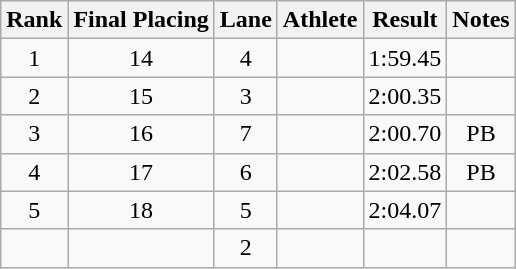<table class="wikitable sortable" style="text-align:center">
<tr>
<th>Rank</th>
<th>Final Placing</th>
<th>Lane</th>
<th>Athlete</th>
<th>Result</th>
<th>Notes</th>
</tr>
<tr>
<td>1</td>
<td>14</td>
<td>4</td>
<td align=left></td>
<td>1:59.45</td>
<td></td>
</tr>
<tr>
<td>2</td>
<td>15</td>
<td>3</td>
<td align=left></td>
<td>2:00.35</td>
<td></td>
</tr>
<tr>
<td>3</td>
<td>16</td>
<td>7</td>
<td align=left></td>
<td>2:00.70</td>
<td>PB</td>
</tr>
<tr>
<td>4</td>
<td>17</td>
<td>6</td>
<td align=left></td>
<td>2:02.58</td>
<td>PB</td>
</tr>
<tr>
<td>5</td>
<td>18</td>
<td>5</td>
<td align=left></td>
<td>2:04.07</td>
<td></td>
</tr>
<tr>
<td></td>
<td></td>
<td>2</td>
<td align=left></td>
<td></td>
<td></td>
</tr>
</table>
